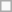<table class=wikitable>
<tr>
<td> </td>
</tr>
</table>
